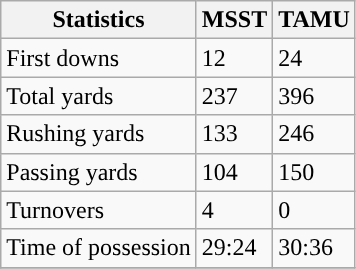<table class="wikitable" style="float: left;">
<tr>
<th>Statistics</th>
<th>MSST</th>
<th>TAMU</th>
</tr>
<tr>
<td>First downs</td>
<td>12</td>
<td>24</td>
</tr>
<tr>
<td>Total yards</td>
<td>237</td>
<td>396</td>
</tr>
<tr>
<td>Rushing yards</td>
<td>133</td>
<td>246</td>
</tr>
<tr>
<td>Passing yards</td>
<td>104</td>
<td>150</td>
</tr>
<tr>
<td>Turnovers</td>
<td>4</td>
<td>0</td>
</tr>
<tr>
<td>Time of possession</td>
<td>29:24</td>
<td>30:36</td>
</tr>
<tr>
</tr>
</table>
